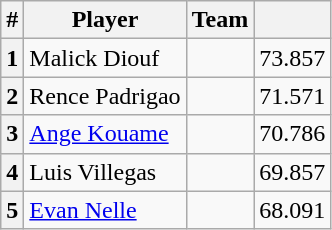<table class="wikitable">
<tr>
<th>#</th>
<th>Player</th>
<th>Team</th>
<th></th>
</tr>
<tr>
<th>1</th>
<td> Malick Diouf</td>
<td></td>
<td>73.857</td>
</tr>
<tr>
<th>2</th>
<td> Rence Padrigao</td>
<td></td>
<td>71.571</td>
</tr>
<tr>
<th>3</th>
<td> <a href='#'>Ange Kouame</a></td>
<td></td>
<td>70.786</td>
</tr>
<tr>
<th>4</th>
<td> Luis Villegas</td>
<td></td>
<td>69.857</td>
</tr>
<tr>
<th>5</th>
<td> <a href='#'>Evan Nelle</a></td>
<td></td>
<td>68.091</td>
</tr>
</table>
